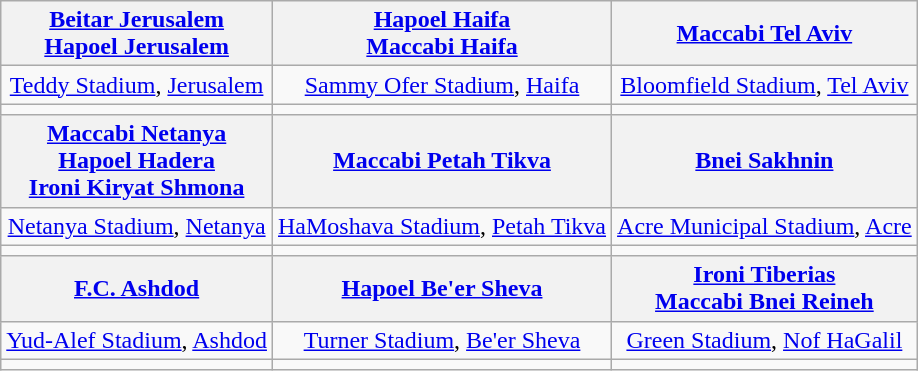<table class="wikitable" style="text-align:center">
<tr>
<th><a href='#'>Beitar Jerusalem</a><br><a href='#'>Hapoel Jerusalem</a></th>
<th><a href='#'>Hapoel Haifa</a><br> <a href='#'>Maccabi Haifa</a></th>
<th><a href='#'>Maccabi Tel Aviv</a></th>
</tr>
<tr>
<td><a href='#'>Teddy Stadium</a>, <a href='#'>Jerusalem</a></td>
<td><a href='#'>Sammy Ofer Stadium</a>, <a href='#'>Haifa</a></td>
<td><a href='#'>Bloomfield Stadium</a>, <a href='#'>Tel Aviv</a></td>
</tr>
<tr>
<td></td>
<td></td>
<td></td>
</tr>
<tr>
<th><a href='#'>Maccabi Netanya</a><br><a href='#'>Hapoel Hadera</a><br><a href='#'>Ironi Kiryat Shmona</a></th>
<th><a href='#'>Maccabi Petah Tikva</a></th>
<th><a href='#'>Bnei Sakhnin</a></th>
</tr>
<tr>
<td><a href='#'>Netanya Stadium</a>, <a href='#'>Netanya</a></td>
<td><a href='#'>HaMoshava Stadium</a>, <a href='#'>Petah Tikva</a></td>
<td><a href='#'>Acre Municipal Stadium</a>, <a href='#'>Acre</a></td>
</tr>
<tr>
<td></td>
<td></td>
<td></td>
</tr>
<tr>
<th><a href='#'>F.C. Ashdod</a></th>
<th><a href='#'>Hapoel Be'er Sheva</a></th>
<th><a href='#'>Ironi Tiberias</a><br> <a href='#'>Maccabi Bnei Reineh</a></th>
</tr>
<tr>
<td><a href='#'>Yud-Alef Stadium</a>, <a href='#'>Ashdod</a></td>
<td><a href='#'>Turner Stadium</a>, <a href='#'>Be'er Sheva</a></td>
<td><a href='#'>Green Stadium</a>, <a href='#'>Nof HaGalil</a></td>
</tr>
<tr>
<td></td>
<td></td>
<td></td>
</tr>
</table>
